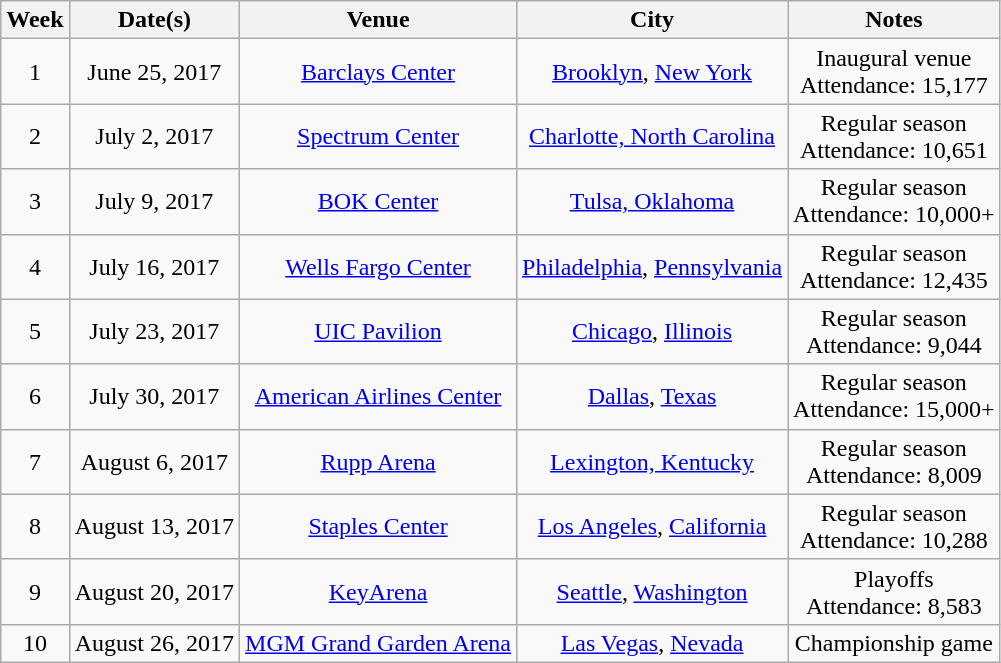<table class="wikitable" style="text-align: center;">
<tr>
<th>Week</th>
<th>Date(s)</th>
<th>Venue</th>
<th>City</th>
<th>Notes</th>
</tr>
<tr>
<td>1</td>
<td>June 25, 2017</td>
<td><a href='#'>Barclays Center</a></td>
<td><a href='#'>Brooklyn</a>, <a href='#'>New York</a></td>
<td>Inaugural venue<br>Attendance: 15,177</td>
</tr>
<tr>
<td>2</td>
<td>July 2, 2017</td>
<td><a href='#'>Spectrum Center</a></td>
<td><a href='#'>Charlotte, North Carolina</a></td>
<td>Regular season<br>Attendance: 10,651</td>
</tr>
<tr>
<td>3</td>
<td>July 9, 2017</td>
<td><a href='#'>BOK Center</a></td>
<td><a href='#'>Tulsa, Oklahoma</a></td>
<td>Regular season<br>Attendance: 10,000+</td>
</tr>
<tr>
<td>4</td>
<td>July 16, 2017</td>
<td><a href='#'>Wells Fargo Center</a></td>
<td><a href='#'>Philadelphia</a>, <a href='#'>Pennsylvania</a></td>
<td>Regular season<br>Attendance: 12,435</td>
</tr>
<tr>
<td>5</td>
<td>July 23, 2017</td>
<td><a href='#'>UIC Pavilion</a></td>
<td><a href='#'>Chicago</a>, <a href='#'>Illinois</a></td>
<td>Regular season<br>Attendance: 9,044</td>
</tr>
<tr>
<td>6</td>
<td>July 30, 2017</td>
<td><a href='#'>American Airlines Center</a></td>
<td><a href='#'>Dallas</a>, <a href='#'>Texas</a></td>
<td>Regular season<br>Attendance: 15,000+</td>
</tr>
<tr>
<td>7</td>
<td>August 6, 2017</td>
<td><a href='#'>Rupp Arena</a></td>
<td><a href='#'>Lexington, Kentucky</a></td>
<td>Regular season<br>Attendance: 8,009</td>
</tr>
<tr>
<td>8</td>
<td>August 13, 2017</td>
<td><a href='#'>Staples Center</a></td>
<td><a href='#'>Los Angeles</a>, <a href='#'>California</a></td>
<td>Regular season<br>Attendance: 10,288</td>
</tr>
<tr>
<td>9</td>
<td>August 20, 2017</td>
<td><a href='#'>KeyArena</a></td>
<td><a href='#'>Seattle</a>, <a href='#'>Washington</a></td>
<td>Playoffs<br>Attendance: 8,583</td>
</tr>
<tr>
<td>10</td>
<td>August 26, 2017</td>
<td><a href='#'>MGM Grand Garden Arena</a></td>
<td><a href='#'>Las Vegas</a>, <a href='#'>Nevada</a></td>
<td>Championship game</td>
</tr>
</table>
